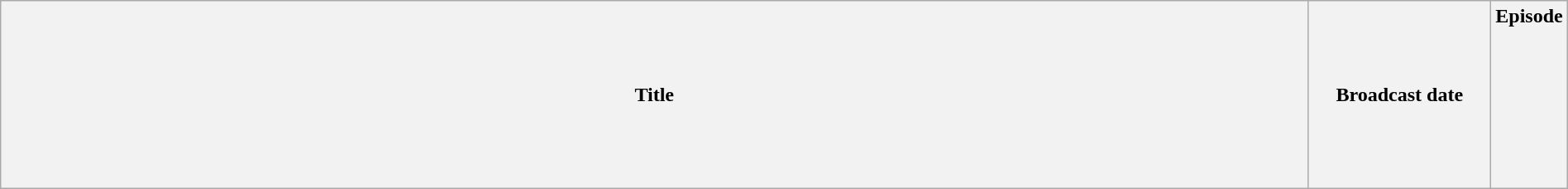<table class="wikitable plainrowheaders" style="width:100%; margin:auto;">
<tr>
<th>Title</th>
<th width="140">Broadcast date</th>
<th width="40">Episode<br><br><br><br><br><br><br><br></th>
</tr>
</table>
